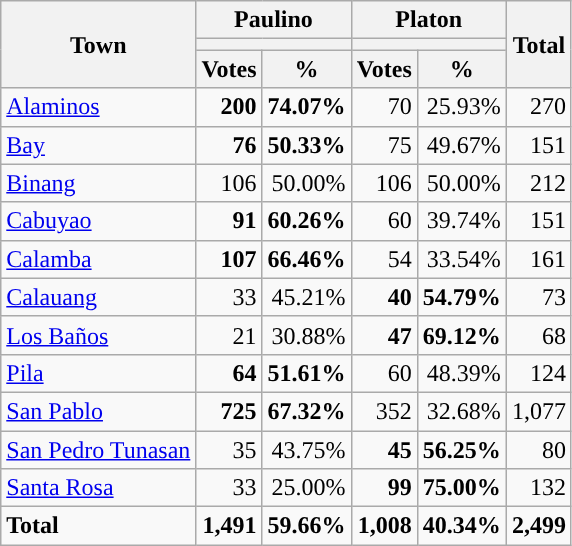<table class="wikitable" style="text-align:right;">
<tr>
<th rowspan="3">Town</th>
<th colspan="2">Paulino</th>
<th colspan="2">Platon</th>
<th rowspan="3">Total</th>
</tr>
<tr>
<th colspan="2" style="background:"></th>
<th colspan="2" style="background:"></th>
</tr>
<tr>
<th>Votes</th>
<th>%</th>
<th>Votes</th>
<th>%</th>
</tr>
<tr>
<td align=left><a href='#'>Alaminos</a></td>
<td style="background-color:#"><strong>200</strong></td>
<td style="background-color:#"><strong>74.07%</strong></td>
<td>70</td>
<td>25.93%</td>
<td>270</td>
</tr>
<tr>
<td align=left><a href='#'>Bay</a></td>
<td style="background-color:#"><strong>76</strong></td>
<td style="background-color:#"><strong>50.33%</strong></td>
<td>75</td>
<td>49.67%</td>
<td>151</td>
</tr>
<tr>
<td align=left><a href='#'>Binang</a></td>
<td>106</td>
<td>50.00%</td>
<td>106</td>
<td>50.00%</td>
<td>212</td>
</tr>
<tr>
<td align=left><a href='#'>Cabuyao</a></td>
<td style="background-color:#"><strong>91</strong></td>
<td style="background-color:#"><strong>60.26%</strong></td>
<td>60</td>
<td>39.74%</td>
<td>151</td>
</tr>
<tr>
<td align=left><a href='#'>Calamba</a></td>
<td style="background-color:#"><strong>107</strong></td>
<td style="background-color:#"><strong>66.46%</strong></td>
<td>54</td>
<td>33.54%</td>
<td>161</td>
</tr>
<tr>
<td align=left><a href='#'>Calauang</a></td>
<td>33</td>
<td>45.21%</td>
<td style="background-color:#"><strong>40</strong></td>
<td style="background-color:#"><strong>54.79%</strong></td>
<td>73</td>
</tr>
<tr>
<td align=left><a href='#'>Los Baños</a></td>
<td>21</td>
<td>30.88%</td>
<td style="background-color:#"><strong>47</strong></td>
<td style="background-color:#"><strong>69.12%</strong></td>
<td>68</td>
</tr>
<tr>
<td align=left><a href='#'>Pila</a></td>
<td style="background-color:#"><strong>64</strong></td>
<td style="background-color:#"><strong>51.61%</strong></td>
<td>60</td>
<td>48.39%</td>
<td>124</td>
</tr>
<tr>
<td align=left><a href='#'>San Pablo</a></td>
<td style="background-color:#"><strong>725</strong></td>
<td style="background-color:#"><strong>67.32%</strong></td>
<td>352</td>
<td>32.68%</td>
<td>1,077</td>
</tr>
<tr>
<td align=left><a href='#'>San Pedro Tunasan</a></td>
<td>35</td>
<td>43.75%</td>
<td style="background-color:#"><strong>45</strong></td>
<td style="background-color:#"><strong>56.25%</strong></td>
<td>80</td>
</tr>
<tr>
<td align=left><a href='#'>Santa Rosa</a></td>
<td>33</td>
<td>25.00%</td>
<td style="background-color:#"><strong>99</strong></td>
<td style="background-color:#"><strong>75.00%</strong></td>
<td>132</td>
</tr>
<tr>
<td align=left><strong>Total</strong></td>
<td style="background-color:#"><strong>1,491</strong></td>
<td style="background-color:#"><strong>59.66%</strong></td>
<td><strong>1,008</strong></td>
<td><strong>40.34%</strong></td>
<td><strong>2,499</strong></td>
</tr>
</table>
